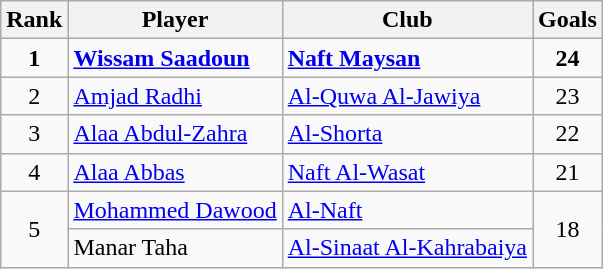<table class="wikitable" style="text-align:center">
<tr>
<th>Rank</th>
<th>Player</th>
<th>Club</th>
<th>Goals</th>
</tr>
<tr>
<td rowspan="1"><strong>1</strong></td>
<td align="left"> <strong><a href='#'>Wissam Saadoun</a></strong></td>
<td align="left"><strong><a href='#'>Naft Maysan</a></strong></td>
<td rowspan=1 align="center"><strong>24</strong></td>
</tr>
<tr>
<td rowspan="1">2</td>
<td align="left"> <a href='#'>Amjad Radhi</a></td>
<td align="left"><a href='#'>Al-Quwa Al-Jawiya</a></td>
<td rowspan=1 align="center">23</td>
</tr>
<tr>
<td rowspan="1">3</td>
<td align="left"> <a href='#'>Alaa Abdul-Zahra</a></td>
<td align="left"><a href='#'>Al-Shorta</a></td>
<td rowspan=1 align="center">22</td>
</tr>
<tr>
<td rowspan="1">4</td>
<td align="left"> <a href='#'>Alaa Abbas</a></td>
<td align="left"><a href='#'>Naft Al-Wasat</a></td>
<td rowspan=1 align="center">21</td>
</tr>
<tr>
<td rowspan="2">5</td>
<td align="left"> <a href='#'>Mohammed Dawood</a></td>
<td align="left"><a href='#'>Al-Naft</a></td>
<td rowspan=2 align="center">18</td>
</tr>
<tr>
<td align="left"> Manar Taha</td>
<td align="left"><a href='#'>Al-Sinaat Al-Kahrabaiya</a></td>
</tr>
</table>
